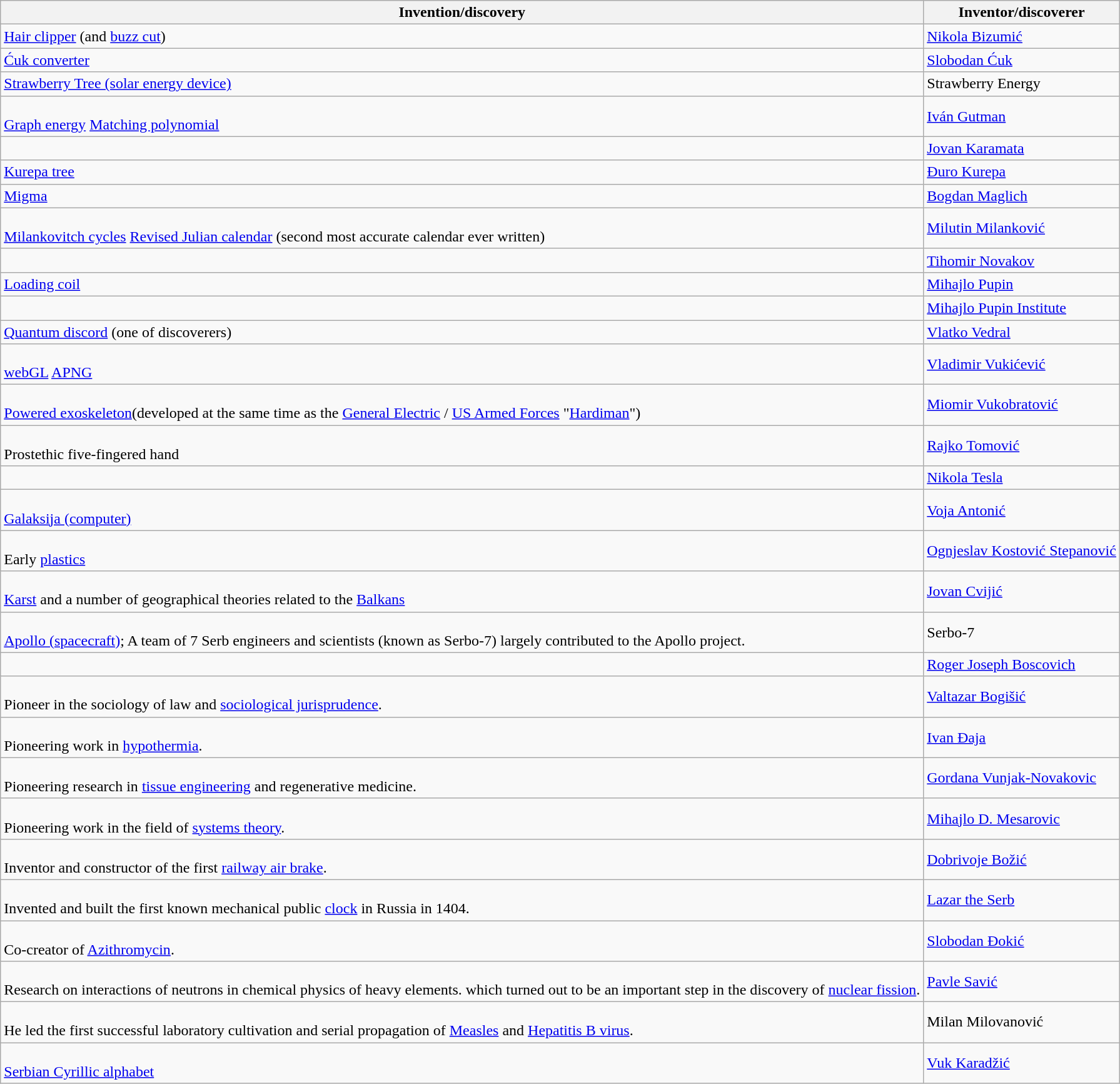<table class="wikitable sortable article-table">
<tr>
<th>Invention/discovery</th>
<th>Inventor/discoverer</th>
</tr>
<tr>
<td><a href='#'>Hair clipper</a> (and <a href='#'>buzz cut</a>)</td>
<td><a href='#'>Nikola Bizumić</a></td>
</tr>
<tr>
<td><a href='#'>Ćuk converter</a></td>
<td><a href='#'>Slobodan Ćuk</a></td>
</tr>
<tr>
<td><a href='#'>Strawberry Tree (solar energy device)</a></td>
<td>Strawberry Energy</td>
</tr>
<tr>
<td><br><a href='#'>Graph energy</a>
<a href='#'>Matching polynomial</a></td>
<td><a href='#'>Iván Gutman</a></td>
</tr>
<tr>
<td></td>
<td><a href='#'>Jovan Karamata</a></td>
</tr>
<tr>
<td><a href='#'>Kurepa tree</a></td>
<td><a href='#'>Đuro Kurepa</a></td>
</tr>
<tr>
<td><a href='#'>Migma</a></td>
<td><a href='#'>Bogdan Maglich</a></td>
</tr>
<tr>
<td><br><a href='#'>Milankovitch cycles</a>
<a href='#'>Revised Julian calendar</a> (second most accurate calendar ever written)</td>
<td><a href='#'>Milutin Milanković</a></td>
</tr>
<tr>
<td></td>
<td><a href='#'>Tihomir Novakov</a></td>
</tr>
<tr>
<td><a href='#'>Loading coil</a></td>
<td><a href='#'>Mihajlo Pupin</a></td>
</tr>
<tr>
<td><br></td>
<td><a href='#'>Mihajlo Pupin Institute</a></td>
</tr>
<tr>
<td><a href='#'>Quantum discord</a> (one of discoverers)</td>
<td><a href='#'>Vlatko Vedral</a></td>
</tr>
<tr>
<td><br><a href='#'>webGL</a>
<a href='#'>APNG</a></td>
<td><a href='#'>Vladimir Vukićević</a></td>
</tr>
<tr>
<td><br><a href='#'>Powered exoskeleton</a>(developed at the same time as the <a href='#'>General Electric</a> / <a href='#'>US Armed Forces</a> "<a href='#'>Hardiman</a>")</td>
<td><a href='#'>Miomir Vukobratović</a></td>
</tr>
<tr>
<td><br>Prostethic five-fingered hand </td>
<td><a href='#'>Rajko Tomović</a></td>
</tr>
<tr>
<td></td>
<td><a href='#'>Nikola Tesla</a></td>
</tr>
<tr>
<td><br><a href='#'>Galaksija (computer)</a></td>
<td><a href='#'>Voja Antonić</a></td>
</tr>
<tr>
<td><br>Early <a href='#'>plastics</a></td>
<td><a href='#'>Ognjeslav Kostović Stepanović</a></td>
</tr>
<tr>
<td><br><a href='#'>Karst</a> and a number of geographical theories related to the <a href='#'>Balkans</a></td>
<td><a href='#'>Jovan Cvijić</a></td>
</tr>
<tr>
<td><br><a href='#'>Apollo (spacecraft)</a>; A team of 7 Serb engineers and scientists (known as Serbo-7) largely contributed to the Apollo project.</td>
<td>Serbo-7</td>
</tr>
<tr>
<td></td>
<td><a href='#'>Roger Joseph Boscovich</a></td>
</tr>
<tr>
<td><br>Pioneer in the sociology of law and <a href='#'>sociological jurisprudence</a>.</td>
<td><a href='#'>Valtazar Bogišić</a></td>
</tr>
<tr>
<td><br>Pioneering work in <a href='#'>hypothermia</a>.</td>
<td><a href='#'>Ivan Đaja</a></td>
</tr>
<tr>
<td><br>Pioneering research in <a href='#'>tissue engineering</a> and regenerative medicine.</td>
<td><a href='#'>Gordana Vunjak-Novakovic</a></td>
</tr>
<tr>
<td><br>Pioneering work in the field of <a href='#'>systems theory</a>.</td>
<td><a href='#'>Mihajlo D. Mesarovic</a></td>
</tr>
<tr>
<td><br>Inventor and constructor of the first <a href='#'>railway air brake</a>.</td>
<td><a href='#'>Dobrivoje Božić</a></td>
</tr>
<tr>
<td><br>Invented and built the first known mechanical public <a href='#'>clock</a> in Russia in 1404.</td>
<td><a href='#'>Lazar the Serb</a></td>
</tr>
<tr>
<td><br>Co-creator of <a href='#'>Azithromycin</a>.</td>
<td><a href='#'>Slobodan Đokić</a></td>
</tr>
<tr>
<td><br>Research on interactions of neutrons in chemical physics of heavy elements. which turned out to be an important step in the discovery of <a href='#'>nuclear fission</a>.</td>
<td><a href='#'>Pavle Savić</a></td>
</tr>
<tr>
<td><br>He led the first successful laboratory cultivation and serial propagation of <a href='#'>Measles</a> and <a href='#'>Hepatitis B virus</a>.</td>
<td>Milan Milovanović</td>
</tr>
<tr>
<td><br><a href='#'>Serbian Cyrillic alphabet</a></td>
<td><a href='#'>Vuk Karadžić</a></td>
</tr>
</table>
